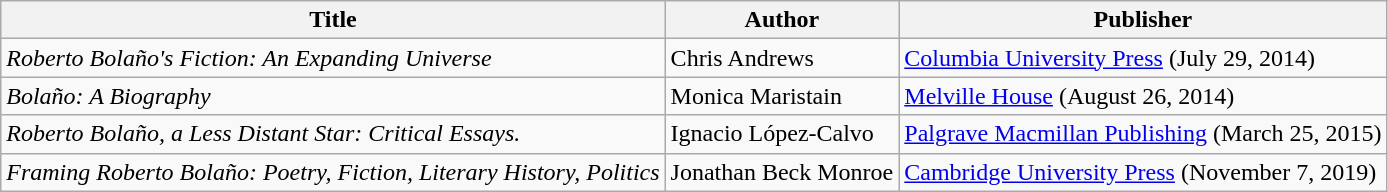<table class="wikitable">
<tr>
<th>Title</th>
<th>Author</th>
<th>Publisher</th>
</tr>
<tr>
<td><em>Roberto Bolaño's Fiction: An Expanding Universe</em></td>
<td>Chris Andrews</td>
<td><a href='#'>Columbia University Press</a> (July 29, 2014)</td>
</tr>
<tr>
<td><em>Bolaño: A Biography</em></td>
<td>Monica Maristain</td>
<td><a href='#'>Melville House</a> (August 26, 2014)</td>
</tr>
<tr>
<td><em>Roberto Bolaño, a Less Distant Star: Critical Essays.</em></td>
<td>Ignacio López-Calvo</td>
<td><a href='#'>Palgrave Macmillan Publishing</a> (March 25, 2015)</td>
</tr>
<tr>
<td><em>Framing Roberto Bolaño: Poetry, Fiction, Literary History, Politics</em></td>
<td>Jonathan Beck Monroe</td>
<td><a href='#'>Cambridge University Press</a> (November 7, 2019)</td>
</tr>
</table>
